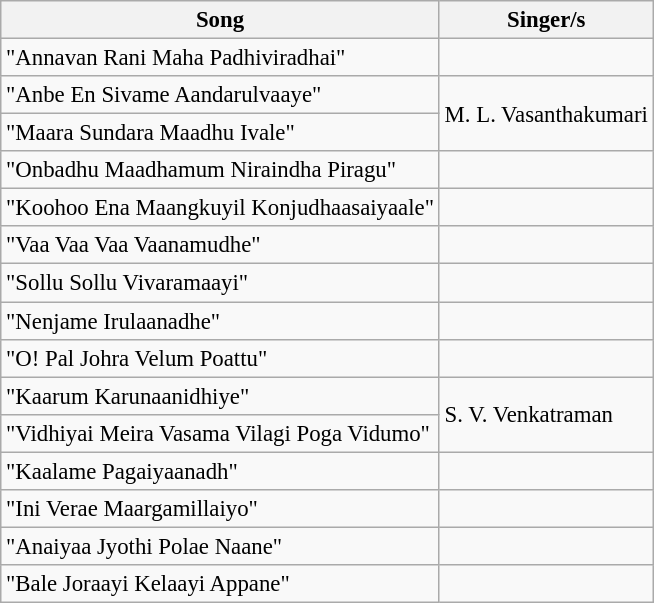<table class="wikitable" style="font-size:95%;">
<tr>
<th>Song</th>
<th>Singer/s</th>
</tr>
<tr>
<td>"Annavan Rani Maha Padhiviradhai"</td>
<td></td>
</tr>
<tr>
<td>"Anbe En Sivame Aandarulvaaye"</td>
<td rowspan=2>M. L. Vasanthakumari</td>
</tr>
<tr>
<td>"Maara Sundara Maadhu Ivale"</td>
</tr>
<tr>
<td>"Onbadhu Maadhamum Niraindha Piragu"</td>
<td></td>
</tr>
<tr>
<td>"Koohoo Ena Maangkuyil Konjudhaasaiyaale"</td>
<td></td>
</tr>
<tr>
<td>"Vaa Vaa Vaa Vaanamudhe"</td>
<td></td>
</tr>
<tr>
<td>"Sollu Sollu Vivaramaayi"</td>
<td></td>
</tr>
<tr>
<td>"Nenjame Irulaanadhe"</td>
<td></td>
</tr>
<tr>
<td>"O! Pal Johra Velum Poattu"</td>
<td></td>
</tr>
<tr>
<td>"Kaarum Karunaanidhiye"</td>
<td rowspan=2>S. V. Venkatraman</td>
</tr>
<tr>
<td>"Vidhiyai Meira Vasama Vilagi Poga Vidumo"</td>
</tr>
<tr>
<td>"Kaalame Pagaiyaanadh"</td>
<td></td>
</tr>
<tr>
<td>"Ini Verae Maargamillaiyo"</td>
<td></td>
</tr>
<tr>
<td>"Anaiyaa Jyothi Polae Naane"</td>
<td></td>
</tr>
<tr>
<td>"Bale Joraayi Kelaayi Appane"</td>
<td></td>
</tr>
</table>
